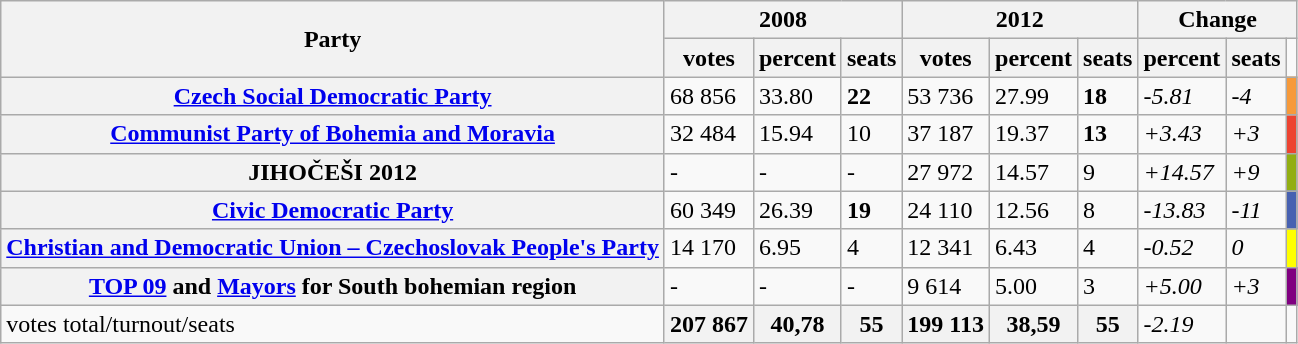<table class="wikitable">
<tr>
<th rowspan=2>Party</th>
<th colspan=3>2008</th>
<th colspan=3>2012</th>
<th colspan=3>Change</th>
</tr>
<tr>
<th>votes</th>
<th>percent</th>
<th>seats</th>
<th>votes</th>
<th>percent</th>
<th>seats</th>
<th>percent</th>
<th>seats</th>
<td></td>
</tr>
<tr>
<th><a href='#'>Czech Social Democratic Party</a></th>
<td>68 856</td>
<td>33.80</td>
<td><strong>22</strong></td>
<td>53 736</td>
<td>27.99</td>
<td><strong>18</strong></td>
<td><em>-5.81</em></td>
<td><em>-4</em></td>
<td style="background:#f79a3a;"></td>
</tr>
<tr>
<th><a href='#'>Communist Party of Bohemia and Moravia</a></th>
<td>32 484</td>
<td>15.94</td>
<td>10</td>
<td>37 187</td>
<td>19.37</td>
<td><strong>13</strong></td>
<td><em>+3.43</em></td>
<td><em>+3</em></td>
<td style="background:#ed4431;"></td>
</tr>
<tr>
<th>JIHOČEŠI 2012</th>
<td>-</td>
<td>-</td>
<td>-</td>
<td>27 972</td>
<td>14.57</td>
<td>9</td>
<td><em>+14.57</em></td>
<td><em>+9</em></td>
<td style="background:#92ae12;"></td>
</tr>
<tr>
<th><a href='#'>Civic Democratic Party</a></th>
<td>60 349</td>
<td>26.39</td>
<td><strong>19</strong></td>
<td>24 110</td>
<td>12.56</td>
<td>8</td>
<td><em>-13.83</em></td>
<td><em>-11</em></td>
<td style="background:#4761b1;"></td>
</tr>
<tr>
<th><a href='#'>Christian and Democratic Union – Czechoslovak People's Party</a></th>
<td>14 170</td>
<td>6.95</td>
<td>4</td>
<td>12 341</td>
<td>6.43</td>
<td>4</td>
<td><em>-0.52</em></td>
<td><em>0</em></td>
<td style="background:yellow;"></td>
</tr>
<tr>
<th><a href='#'>TOP 09</a> and <a href='#'>Mayors</a> for South bohemian region</th>
<td>-</td>
<td>-</td>
<td>-</td>
<td>9 614</td>
<td>5.00</td>
<td>3</td>
<td><em>+5.00</em></td>
<td><em>+3</em></td>
<td style="background:purple;"></td>
</tr>
<tr>
<td>votes total/turnout/seats</td>
<th>207 867</th>
<th>40,78</th>
<th>55</th>
<th>199 113</th>
<th>38,59</th>
<th>55</th>
<td><em>-2.19</em></td>
<td></td>
</tr>
</table>
